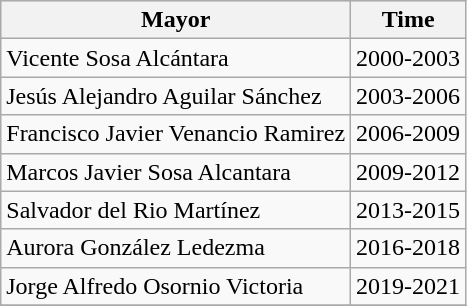<table class="wikitable">
<tr align=center style="background:#d8edff">
<th>Mayor</th>
<th>Time</th>
</tr>
<tr>
<td> Vicente Sosa Alcántara</td>
<td>2000-2003</td>
</tr>
<tr>
<td> Jesús Alejandro Aguilar Sánchez</td>
<td>2003-2006</td>
</tr>
<tr>
<td> Francisco Javier Venancio Ramirez</td>
<td>2006-2009</td>
</tr>
<tr>
<td> Marcos Javier Sosa Alcantara</td>
<td>2009-2012</td>
</tr>
<tr>
<td> Salvador del Rio Martínez</td>
<td>2013-2015</td>
</tr>
<tr>
<td> Aurora González Ledezma</td>
<td>2016-2018</td>
</tr>
<tr>
<td> Jorge Alfredo Osornio Victoria</td>
<td>2019-2021</td>
</tr>
<tr>
</tr>
</table>
